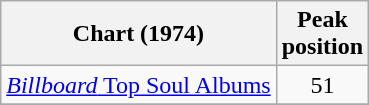<table class="wikitable">
<tr>
<th>Chart (1974)</th>
<th>Peak<br>position</th>
</tr>
<tr>
<td><a href='#'><em>Billboard</em> Top Soul Albums</a></td>
<td align=center>51</td>
</tr>
<tr>
</tr>
</table>
